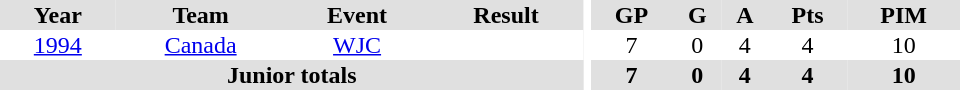<table border="0" cellpadding="1" cellspacing="0" ID="Table3" style="text-align:center; width:40em;">
<tr bgcolor="#e0e0e0">
<th>Year</th>
<th>Team</th>
<th>Event</th>
<th>Result</th>
<th rowspan="99" bgcolor="#ffffff"></th>
<th>GP</th>
<th>G</th>
<th>A</th>
<th>Pts</th>
<th>PIM</th>
</tr>
<tr>
<td><a href='#'>1994</a></td>
<td><a href='#'>Canada</a></td>
<td><a href='#'>WJC</a></td>
<td></td>
<td>7</td>
<td>0</td>
<td>4</td>
<td>4</td>
<td>10</td>
</tr>
<tr bgcolor="#e0e0e0">
<th colspan="4">Junior totals</th>
<th>7</th>
<th>0</th>
<th>4</th>
<th>4</th>
<th>10</th>
</tr>
</table>
